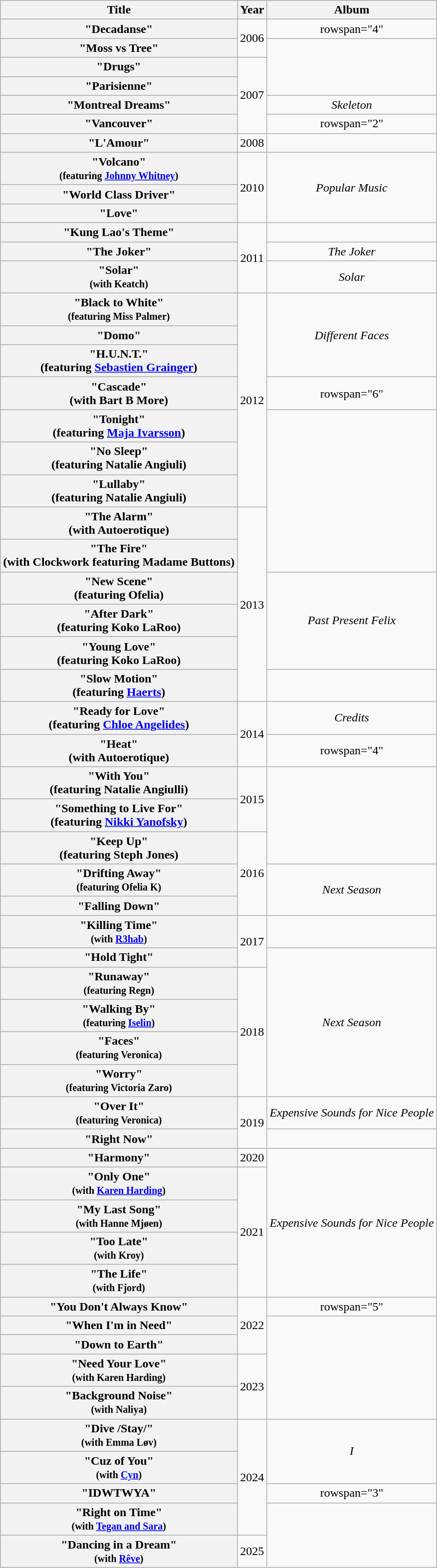<table class="wikitable plainrowheaders" style="text-align:center;">
<tr>
<th scope="col">Title</th>
<th scope="col">Year</th>
<th scope="col">Album</th>
</tr>
<tr>
<th scope="row">"Decadanse"</th>
<td rowspan="2">2006</td>
<td>rowspan="4" </td>
</tr>
<tr>
<th scope="row">"Moss vs Tree"</th>
</tr>
<tr>
<th scope="row">"Drugs"</th>
<td rowspan="4">2007</td>
</tr>
<tr>
<th scope="row">"Parisienne"</th>
</tr>
<tr>
<th scope="row">"Montreal Dreams"</th>
<td><em>Skeleton</em></td>
</tr>
<tr>
<th scope="row">"Vancouver"</th>
<td>rowspan="2" </td>
</tr>
<tr>
<th scope="row">"L'Amour"</th>
<td>2008</td>
</tr>
<tr>
<th scope="row">"Volcano"<br><small>(featuring <a href='#'>Johnny Whitney</a>)</small></th>
<td rowspan="3">2010</td>
<td rowspan="3"><em>Popular Music</em></td>
</tr>
<tr>
<th scope="row">"World Class Driver"</th>
</tr>
<tr>
<th scope="row">"Love"</th>
</tr>
<tr>
<th scope="row">"Kung Lao's Theme"</th>
<td rowspan="3">2011</td>
<td></td>
</tr>
<tr>
<th scope="row">"The Joker"</th>
<td><em>The Joker</em></td>
</tr>
<tr>
<th scope="row">"Solar"<br><small>(with Keatch)</small></th>
<td><em>Solar</em></td>
</tr>
<tr>
<th scope="row">"Black to White"<br><small>(featuring Miss Palmer)</small></th>
<td rowspan="7">2012</td>
<td rowspan="3"><em>Different Faces</em></td>
</tr>
<tr>
<th scope="row">"Domo"</th>
</tr>
<tr>
<th scope="row">"H.U.N.T."<br><span>(featuring <a href='#'>Sebastien Grainger</a>)</span></th>
</tr>
<tr>
<th scope="row">"Cascade"<br><span>(with Bart B More)</span></th>
<td>rowspan="6" </td>
</tr>
<tr>
<th scope="row">"Tonight"<br><span>(featuring <a href='#'>Maja Ivarsson</a>)</span></th>
</tr>
<tr>
<th scope="row">"No Sleep"<br><span>(featuring Natalie Angiuli)</span></th>
</tr>
<tr>
<th scope="row">"Lullaby"<br><span>(featuring Natalie Angiuli)</span></th>
</tr>
<tr>
<th scope="row">"The Alarm"<br><span>(with Autoerotique)</span></th>
<td rowspan="6">2013</td>
</tr>
<tr>
<th scope="row">"The Fire"<br><span>(with Clockwork featuring Madame Buttons)</span></th>
</tr>
<tr>
<th scope="row">"New Scene"<br><span>(featuring Ofelia)</span></th>
<td rowspan="3"><em>Past Present Felix</em></td>
</tr>
<tr>
<th scope="row">"After Dark"<br><span>(featuring Koko LaRoo)</span></th>
</tr>
<tr>
<th scope="row">"Young Love"<br><span>(featuring Koko LaRoo)</span></th>
</tr>
<tr>
<th scope="row">"Slow Motion"<br><span>(featuring <a href='#'>Haerts</a>)</span></th>
<td></td>
</tr>
<tr>
<th scope="row">"Ready for Love"<br><span>(featuring <a href='#'>Chloe Angelides</a>)</span></th>
<td rowspan="2">2014</td>
<td><em>Credits</em></td>
</tr>
<tr>
<th scope="row">"Heat"<br><span>(with Autoerotique)</span></th>
<td>rowspan="4" </td>
</tr>
<tr>
<th scope="row">"With You"<br><span>(featuring Natalie Angiulli)</span></th>
<td rowspan="2">2015</td>
</tr>
<tr>
<th scope="row">"Something to Live For"<br><span>(featuring <a href='#'>Nikki Yanofsky</a>)</span></th>
</tr>
<tr>
<th scope="row">"Keep Up"<br><span>(featuring Steph Jones)</span></th>
<td rowspan="3">2016</td>
</tr>
<tr>
<th scope="row">"Drifting Away"<br><small>(featuring Ofelia K)</small></th>
<td rowspan="2"><em>Next Season</em></td>
</tr>
<tr>
<th scope="row">"Falling Down"</th>
</tr>
<tr>
<th scope="row">"Killing Time"<br><small>(with <a href='#'>R3hab</a>)</small></th>
<td rowspan="2">2017</td>
<td></td>
</tr>
<tr>
<th scope="row">"Hold Tight"</th>
<td rowspan="5"><em>Next Season</em></td>
</tr>
<tr>
<th scope="row">"Runaway"<br><small>(featuring Regn)</small></th>
<td rowspan="4">2018</td>
</tr>
<tr>
<th scope="row">"Walking By"<br><small>(featuring <a href='#'>Iselin</a>)</small></th>
</tr>
<tr>
<th scope="row">"Faces"<br><small>(featuring Veronica)</small></th>
</tr>
<tr>
<th scope="row">"Worry"<br><small>(featuring Victoria Zaro)</small></th>
</tr>
<tr>
<th scope="row">"Over It"<br><small>(featuring Veronica)</small></th>
<td rowspan="2">2019</td>
<td><em>Expensive Sounds for Nice People</em></td>
</tr>
<tr>
<th scope="row">"Right Now"</th>
<td></td>
</tr>
<tr>
<th scope="row">"Harmony"</th>
<td>2020</td>
<td rowspan="5"><em>Expensive Sounds for Nice People</em></td>
</tr>
<tr>
<th scope="row">"Only One"<br><small>(with <a href='#'>Karen Harding</a>)</small></th>
<td rowspan="4">2021</td>
</tr>
<tr>
<th scope="row">"My Last Song"<br><small>(with Hanne Mjøen)</small></th>
</tr>
<tr>
<th scope="row">"Too Late"<br><small>(with Kroy)</small></th>
</tr>
<tr>
<th scope="row">"The Life"<br><small>(with Fjord)</small></th>
</tr>
<tr>
<th scope="row">"You Don't Always Know"</th>
<td rowspan="3">2022</td>
<td>rowspan="5" </td>
</tr>
<tr>
<th scope="row">"When I'm in Need"</th>
</tr>
<tr>
<th scope="row">"Down to Earth"</th>
</tr>
<tr>
<th scope="row">"Need Your Love"<br><small>(with Karen Harding)</small></th>
<td rowspan="2">2023</td>
</tr>
<tr>
<th scope="row">"Background Noise"<br><small>(with Naliya)</small></th>
</tr>
<tr>
<th scope="row">"Dive /Stay/"<br><small>(with Emma Løv)</small></th>
<td rowspan="4">2024</td>
<td rowspan="2"><em>I</em></td>
</tr>
<tr>
<th scope="row">"Cuz of You"<br><small>(with <a href='#'>Cyn</a>)</small></th>
</tr>
<tr>
<th scope="row">"IDWTWYA"</th>
<td>rowspan="3" </td>
</tr>
<tr>
<th scope="row">"Right on Time"<br><small>(with <a href='#'>Tegan and Sara</a>)</small></th>
</tr>
<tr>
<th scope="row">"Dancing in a Dream"<br><small>(with <a href='#'>Rêve</a>)</small></th>
<td>2025</td>
</tr>
</table>
